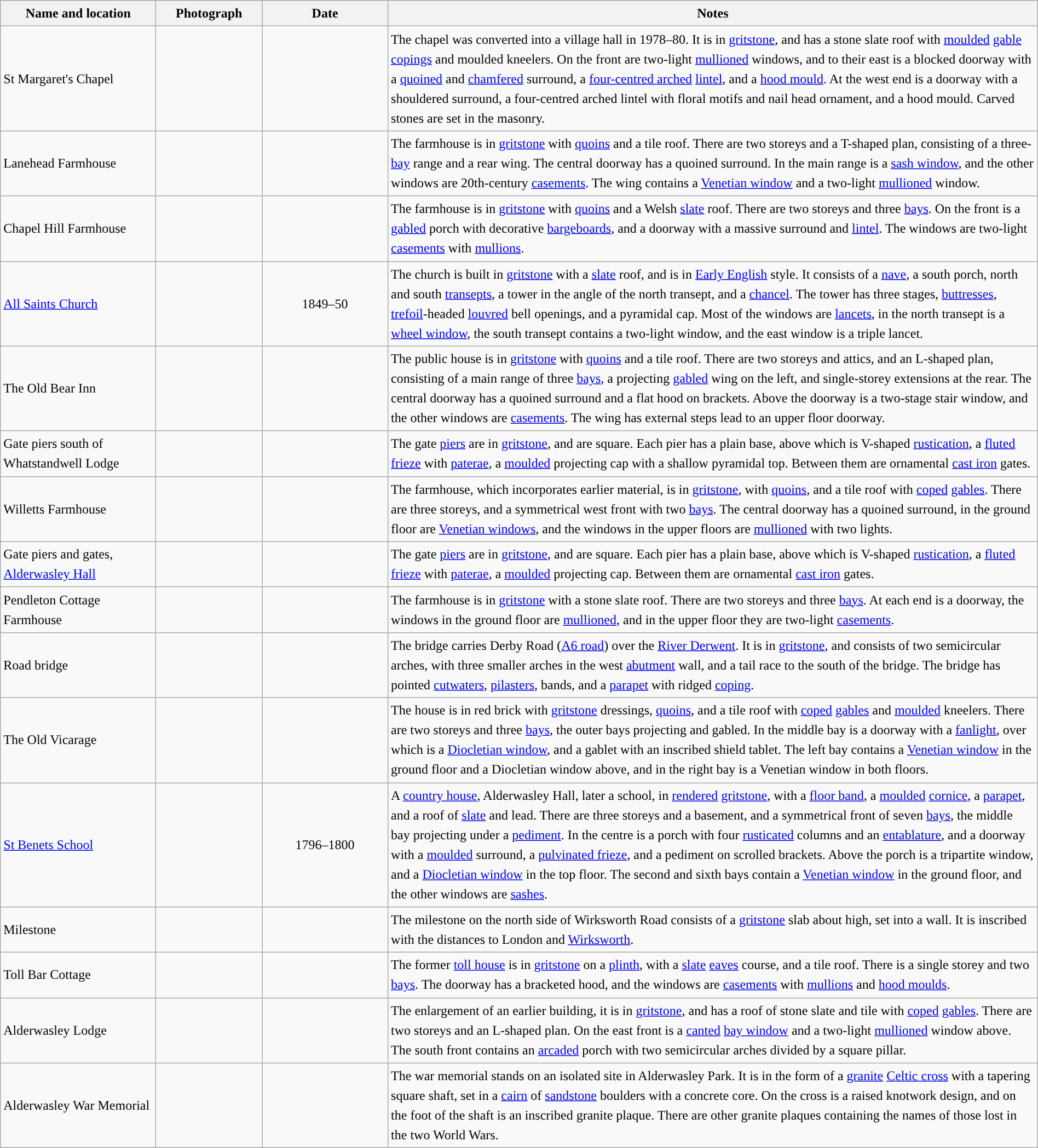<table class="wikitable sortable plainrowheaders" style="width:100%;border:0px;text-align:left;line-height:150%;">
<tr>
<th scope="col"  style="width:150px">Name and location</th>
<th scope="col"  style="width:100px" class="unsortable">Photograph</th>
<th scope="col"  style="width:120px">Date</th>
<th scope="col"  style="width:650px" class="unsortable">Notes</th>
</tr>
<tr>
<td>St Margaret's Chapel<br><small></small></td>
<td></td>
<td align="center"></td>
<td>The chapel was converted into a village hall in 1978–80.  It is in <a href='#'>gritstone</a>, and has a stone slate roof with <a href='#'>moulded</a> <a href='#'>gable</a> <a href='#'>copings</a> and moulded kneelers.  On the front are two-light <a href='#'>mullioned</a> windows, and to their east is a blocked doorway with a <a href='#'>quoined</a> and <a href='#'>chamfered</a> surround, a <a href='#'>four-centred arched</a> <a href='#'>lintel</a>, and a <a href='#'>hood mould</a>.  At the west end is a doorway with a shouldered surround, a four-centred arched lintel with floral motifs and nail head ornament, and a hood mould.  Carved stones are set in the masonry.</td>
</tr>
<tr>
<td>Lanehead Farmhouse<br><small></small></td>
<td></td>
<td align="center"></td>
<td>The farmhouse is in <a href='#'>gritstone</a> with <a href='#'>quoins</a> and a tile roof.  There are two storeys and a T-shaped plan, consisting of a three-<a href='#'>bay</a> range and a rear wing.  The central doorway has a quoined surround.  In the main range is a <a href='#'>sash window</a>, and the other windows are 20th-century <a href='#'>casements</a>.  The wing contains a <a href='#'>Venetian window</a> and a two-light <a href='#'>mullioned</a> window.</td>
</tr>
<tr>
<td>Chapel Hill Farmhouse<br><small></small></td>
<td></td>
<td align="center"></td>
<td>The farmhouse is in <a href='#'>gritstone</a> with <a href='#'>quoins</a> and a Welsh <a href='#'>slate</a> roof.  There are two storeys and three <a href='#'>bays</a>.  On the front is a <a href='#'>gabled</a> porch with decorative <a href='#'>bargeboards</a>, and a doorway with a massive surround and <a href='#'>lintel</a>.  The windows are two-light <a href='#'>casements</a> with <a href='#'>mullions</a>.</td>
</tr>
<tr>
<td><a href='#'>All Saints Church</a><br><small></small></td>
<td></td>
<td align="center">1849–50</td>
<td>The church is built in <a href='#'>gritstone</a> with a <a href='#'>slate</a> roof, and is in <a href='#'>Early English</a> style.  It consists of a <a href='#'>nave</a>, a south porch, north and south <a href='#'>transepts</a>, a tower in the angle of the north transept, and a <a href='#'>chancel</a>.  The tower has three stages, <a href='#'>buttresses</a>, <a href='#'>trefoil</a>-headed <a href='#'>louvred</a> bell openings, and a pyramidal cap.  Most of the windows are <a href='#'>lancets</a>, in the north transept is a <a href='#'>wheel window</a>, the south transept contains a two-light window, and the east window is a triple lancet.</td>
</tr>
<tr>
<td>The Old Bear Inn<br><small></small></td>
<td></td>
<td align="center"></td>
<td>The public house is in <a href='#'>gritstone</a> with <a href='#'>quoins</a> and a tile roof.  There are two storeys and attics, and an L-shaped plan, consisting of a main range of three <a href='#'>bays</a>, a projecting <a href='#'>gabled</a> wing on the left, and single-storey extensions at the rear.  The central doorway has a quoined surround and a flat hood on brackets.  Above the doorway is a two-stage stair window, and the other windows are <a href='#'>casements</a>.  The wing has external steps lead to an upper floor doorway.</td>
</tr>
<tr>
<td>Gate piers south of Whatstandwell Lodge<br><small></small></td>
<td></td>
<td align="center"></td>
<td>The gate <a href='#'>piers</a> are in <a href='#'>gritstone</a>, and are square.  Each pier has a plain base, above which is V-shaped <a href='#'>rustication</a>, a <a href='#'>fluted</a> <a href='#'>frieze</a> with <a href='#'>paterae</a>, a <a href='#'>moulded</a> projecting cap with a shallow pyramidal top.  Between them are ornamental <a href='#'>cast iron</a> gates.</td>
</tr>
<tr>
<td>Willetts Farmhouse<br><small></small></td>
<td></td>
<td align="center"></td>
<td>The farmhouse, which incorporates earlier material, is in <a href='#'>gritstone</a>, with <a href='#'>quoins</a>, and a tile roof with <a href='#'>coped</a> <a href='#'>gables</a>.  There are three storeys, and a symmetrical west front with two <a href='#'>bays</a>.  The central doorway has a quoined surround, in the ground floor are <a href='#'>Venetian windows</a>, and the windows in the upper floors are <a href='#'>mullioned</a> with two lights.</td>
</tr>
<tr>
<td>Gate piers and gates, <a href='#'>Alderwasley Hall</a><br><small></small></td>
<td></td>
<td align="center"></td>
<td>The gate <a href='#'>piers</a> are in <a href='#'>gritstone</a>, and are square.  Each pier has a plain base, above which is V-shaped <a href='#'>rustication</a>, a <a href='#'>fluted</a> <a href='#'>frieze</a> with <a href='#'>paterae</a>, a <a href='#'>moulded</a> projecting cap.  Between them are ornamental <a href='#'>cast iron</a> gates.</td>
</tr>
<tr>
<td>Pendleton Cottage Farmhouse<br><small></small></td>
<td></td>
<td align="center"></td>
<td>The farmhouse is in <a href='#'>gritstone</a> with a stone slate roof.  There are two storeys and three <a href='#'>bays</a>.  At each end is a doorway, the windows in the ground floor are <a href='#'>mullioned</a>, and in the upper floor they are two-light <a href='#'>casements</a>.</td>
</tr>
<tr>
<td>Road bridge<br><small></small></td>
<td></td>
<td align="center"></td>
<td>The bridge carries Derby Road (<a href='#'>A6 road</a>) over the <a href='#'>River Derwent</a>.  It is in <a href='#'>gritstone</a>, and consists of two semicircular arches, with three smaller arches in the west <a href='#'>abutment</a> wall, and a tail race to the south of the bridge.  The bridge has pointed <a href='#'>cutwaters</a>, <a href='#'>pilasters</a>, bands, and a <a href='#'>parapet</a> with ridged <a href='#'>coping</a>.</td>
</tr>
<tr>
<td>The Old Vicarage<br><small></small></td>
<td></td>
<td align="center"></td>
<td>The house is in red brick with <a href='#'>gritstone</a> dressings, <a href='#'>quoins</a>, and a tile roof with <a href='#'>coped</a> <a href='#'>gables</a> and <a href='#'>moulded</a> kneelers.  There are two storeys and three <a href='#'>bays</a>, the outer bays projecting and gabled.  In the middle bay is a doorway with a <a href='#'>fanlight</a>, over which is a <a href='#'>Diocletian window</a>, and a gablet with an inscribed shield tablet.  The left bay contains a <a href='#'>Venetian window</a> in the ground floor and a Diocletian window above, and in the right bay is a Venetian window in both floors.</td>
</tr>
<tr>
<td><a href='#'>St Benets School</a><br><small></small></td>
<td></td>
<td align="center">1796–1800</td>
<td>A <a href='#'>country house</a>, Alderwasley Hall, later a school, in <a href='#'>rendered</a> <a href='#'>gritstone</a>, with a <a href='#'>floor band</a>, a <a href='#'>moulded</a> <a href='#'>cornice</a>, a <a href='#'>parapet</a>, and a roof of <a href='#'>slate</a> and lead.  There are three storeys and a basement, and a symmetrical front of seven <a href='#'>bays</a>, the middle bay projecting under a <a href='#'>pediment</a>.  In the centre is a porch with four <a href='#'>rusticated</a> columns and an <a href='#'>entablature</a>, and a doorway with a <a href='#'>moulded</a> surround, a <a href='#'>pulvinated frieze</a>, and a pediment on scrolled brackets.  Above the porch is a tripartite window, and a <a href='#'>Diocletian window</a> in the top floor.  The second and sixth bays contain a <a href='#'>Venetian window</a> in the ground floor, and the other windows are <a href='#'>sashes</a>.</td>
</tr>
<tr>
<td>Milestone<br><small></small></td>
<td></td>
<td align="center"></td>
<td>The milestone on the north side of Wirksworth Road consists of a <a href='#'>gritstone</a> slab about  high, set into a wall.  It is inscribed with the distances to London and <a href='#'>Wirksworth</a>.</td>
</tr>
<tr>
<td>Toll Bar Cottage<br><small></small></td>
<td></td>
<td align="center"></td>
<td>The former <a href='#'>toll house</a> is in <a href='#'>gritstone</a> on a <a href='#'>plinth</a>, with a <a href='#'>slate</a> <a href='#'>eaves</a> course, and a tile roof.  There is a single storey and two <a href='#'>bays</a>.  The doorway has a bracketed hood, and the windows are <a href='#'>casements</a> with <a href='#'>mullions</a> and <a href='#'>hood moulds</a>.</td>
</tr>
<tr>
<td>Alderwasley Lodge<br><small></small></td>
<td></td>
<td align="center"></td>
<td>The enlargement of an earlier building, it is in <a href='#'>gritstone</a>, and has a roof of stone slate and tile with <a href='#'>coped</a> <a href='#'>gables</a>.  There are two storeys and an L-shaped plan.  On the east front is a <a href='#'>canted</a> <a href='#'>bay window</a> and a two-light <a href='#'>mullioned</a> window above.  The south front contains an <a href='#'>arcaded</a> porch with two semicircular arches divided by a square pillar.</td>
</tr>
<tr>
<td>Alderwasley War Memorial<br><small></small></td>
<td></td>
<td align="center"></td>
<td>The war memorial stands on an isolated site in Alderwasley Park.  It is in the form of a <a href='#'>granite</a> <a href='#'>Celtic cross</a> with a tapering square shaft, set in a <a href='#'>cairn</a> of <a href='#'>sandstone</a> boulders with a concrete core.  On the cross is a raised knotwork design, and on the foot of the shaft is an inscribed granite plaque.  There are other granite plaques containing the names of those lost in the two World Wars.</td>
</tr>
<tr>
</tr>
</table>
